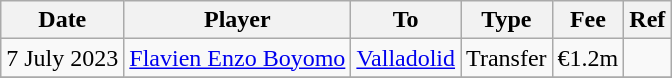<table class="wikitable">
<tr>
<th>Date</th>
<th>Player</th>
<th>To</th>
<th>Type</th>
<th>Fee</th>
<th>Ref</th>
</tr>
<tr>
<td>7 July 2023</td>
<td> <a href='#'>Flavien Enzo Boyomo</a></td>
<td><a href='#'>Valladolid</a></td>
<td>Transfer</td>
<td>€1.2m</td>
<td></td>
</tr>
<tr>
</tr>
</table>
